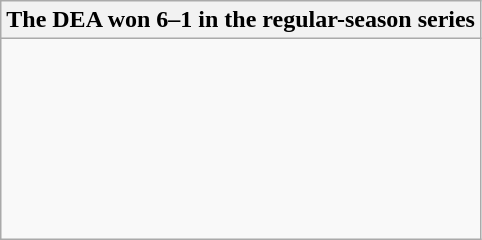<table class="wikitable collapsible collapsed">
<tr>
<th>The DEA won 6–1 in the regular-season series</th>
</tr>
<tr>
<td><br><br><br><br><br><br><br></td>
</tr>
</table>
